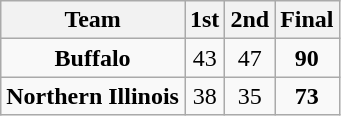<table class="wikitable" style="text-align:center">
<tr>
<th>Team</th>
<th>1st</th>
<th>2nd</th>
<th>Final</th>
</tr>
<tr>
<td><strong>Buffalo</strong></td>
<td>43</td>
<td>47</td>
<td><strong>90</strong></td>
</tr>
<tr>
<td><strong>Northern Illinois</strong></td>
<td>38</td>
<td>35</td>
<td><strong>73</strong></td>
</tr>
</table>
